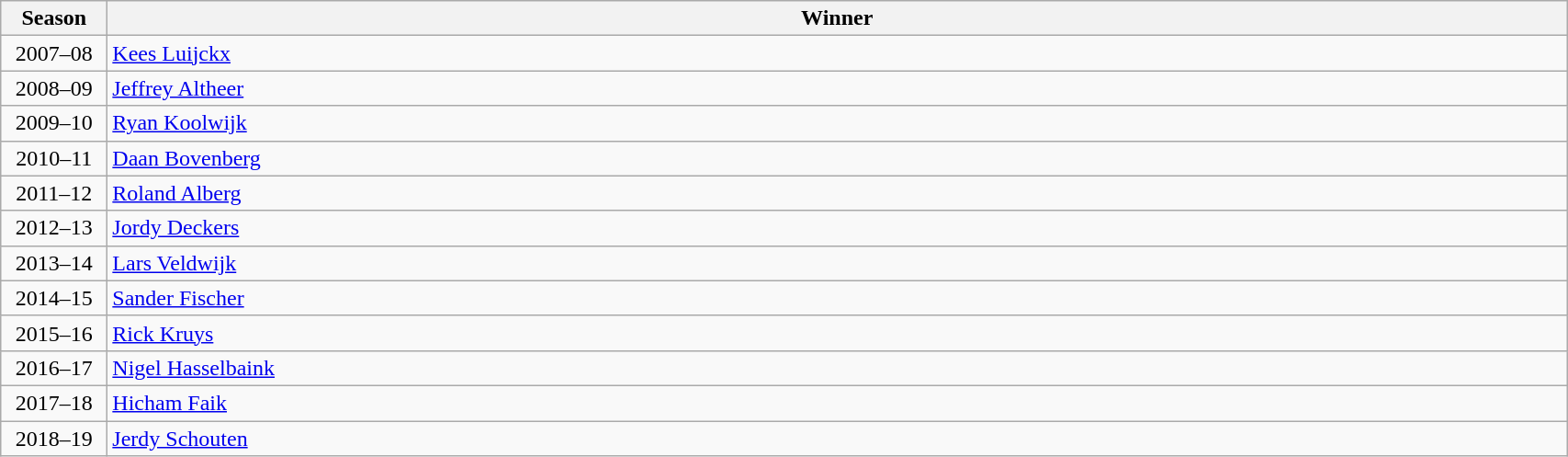<table class="wikitable" width="90%" style="font-size: 100%">
<tr>
<th width="70">Season</th>
<th>Winner</th>
</tr>
<tr>
<td align="center">2007–08</td>
<td> <a href='#'>Kees Luijckx</a></td>
</tr>
<tr>
<td align="center">2008–09</td>
<td> <a href='#'>Jeffrey Altheer</a></td>
</tr>
<tr>
<td align="center">2009–10</td>
<td> <a href='#'>Ryan Koolwijk</a></td>
</tr>
<tr>
<td align="center">2010–11</td>
<td> <a href='#'>Daan Bovenberg</a></td>
</tr>
<tr>
<td align="center">2011–12</td>
<td> <a href='#'>Roland Alberg</a></td>
</tr>
<tr>
<td align="center">2012–13</td>
<td> <a href='#'>Jordy Deckers</a></td>
</tr>
<tr>
<td align="center">2013–14</td>
<td> <a href='#'>Lars Veldwijk</a></td>
</tr>
<tr>
<td align="center">2014–15</td>
<td> <a href='#'>Sander Fischer</a></td>
</tr>
<tr>
<td align="center">2015–16</td>
<td> <a href='#'>Rick Kruys</a></td>
</tr>
<tr>
<td align="center">2016–17</td>
<td> <a href='#'>Nigel Hasselbaink</a></td>
</tr>
<tr>
<td align="center">2017–18</td>
<td> <a href='#'>Hicham Faik</a></td>
</tr>
<tr>
<td align="center">2018–19</td>
<td> <a href='#'>Jerdy Schouten</a></td>
</tr>
</table>
